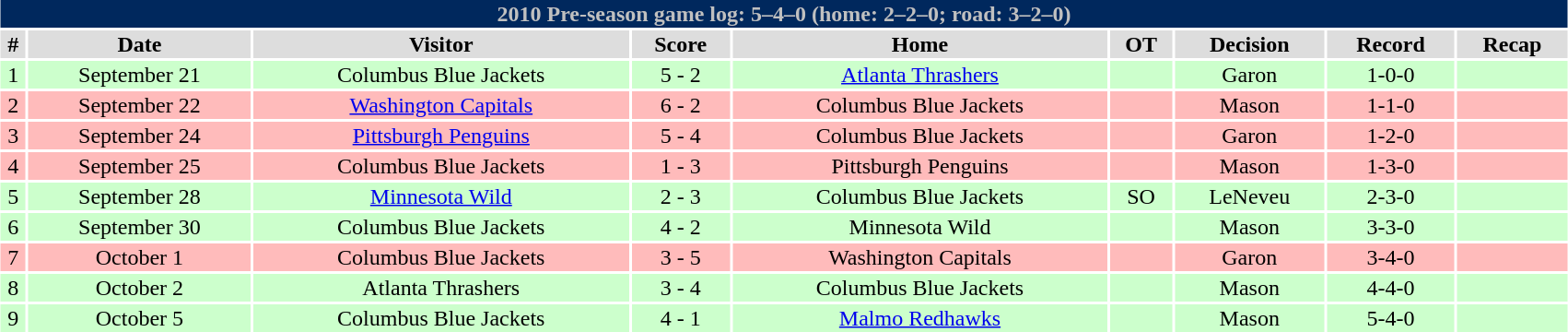<table class="toccolours collapsible collapsed" width=90% style="clear:both; margin:1.5em auto; text-align:center">
<tr>
<th colspan=11 style="background:#00285D; color:silver;">2010 Pre-season game log: 5–4–0 (home: 2–2–0; road: 3–2–0)</th>
</tr>
<tr align="center" bgcolor="#dddddd">
<td><strong>#</strong></td>
<td><strong>Date</strong></td>
<td><strong>Visitor</strong></td>
<td><strong>Score</strong></td>
<td><strong>Home</strong></td>
<td><strong>OT</strong></td>
<td><strong>Decision</strong></td>
<td><strong>Record</strong></td>
<td><strong>Recap</strong></td>
</tr>
<tr align="center" bgcolor="#ccffcc">
<td>1</td>
<td>September 21</td>
<td>Columbus Blue Jackets</td>
<td>5 - 2</td>
<td><a href='#'>Atlanta Thrashers</a></td>
<td></td>
<td>Garon</td>
<td>1-0-0</td>
<td></td>
</tr>
<tr align="center" bgcolor="#ffbbbb">
<td>2</td>
<td>September 22</td>
<td><a href='#'>Washington Capitals</a></td>
<td>6 - 2</td>
<td>Columbus Blue Jackets</td>
<td></td>
<td>Mason</td>
<td>1-1-0</td>
<td></td>
</tr>
<tr align="center" bgcolor="#ffbbbb">
<td>3</td>
<td>September 24</td>
<td><a href='#'>Pittsburgh Penguins</a></td>
<td>5 - 4</td>
<td>Columbus Blue Jackets</td>
<td></td>
<td>Garon</td>
<td>1-2-0</td>
<td></td>
</tr>
<tr align="center" bgcolor="ffbbbb">
<td>4</td>
<td>September 25</td>
<td>Columbus Blue Jackets</td>
<td>1 - 3</td>
<td>Pittsburgh Penguins</td>
<td></td>
<td>Mason</td>
<td>1-3-0</td>
<td></td>
</tr>
<tr align="center" bgcolor="#ccffcc">
<td>5</td>
<td>September 28</td>
<td><a href='#'>Minnesota Wild</a></td>
<td>2 - 3</td>
<td>Columbus Blue Jackets</td>
<td>SO</td>
<td>LeNeveu</td>
<td>2-3-0</td>
<td></td>
</tr>
<tr align="center" bgcolor="#ccffcc">
<td>6</td>
<td>September 30</td>
<td>Columbus Blue Jackets</td>
<td>4 - 2</td>
<td>Minnesota Wild</td>
<td></td>
<td>Mason</td>
<td>3-3-0</td>
<td></td>
</tr>
<tr align="center" bgcolor="#ffbbbb">
<td>7</td>
<td>October 1</td>
<td>Columbus Blue Jackets</td>
<td>3 - 5</td>
<td>Washington Capitals</td>
<td></td>
<td>Garon</td>
<td>3-4-0</td>
<td></td>
</tr>
<tr align="center" bgcolor="#ccffcc">
<td>8</td>
<td>October 2</td>
<td>Atlanta Thrashers</td>
<td>3 - 4</td>
<td>Columbus Blue Jackets</td>
<td></td>
<td>Mason</td>
<td>4-4-0</td>
<td></td>
</tr>
<tr align="center" bgcolor="#ccffcc">
<td>9</td>
<td>October 5</td>
<td>Columbus Blue Jackets</td>
<td>4 - 1</td>
<td><a href='#'>Malmo Redhawks</a></td>
<td></td>
<td>Mason</td>
<td>5-4-0</td>
<td></td>
</tr>
</table>
